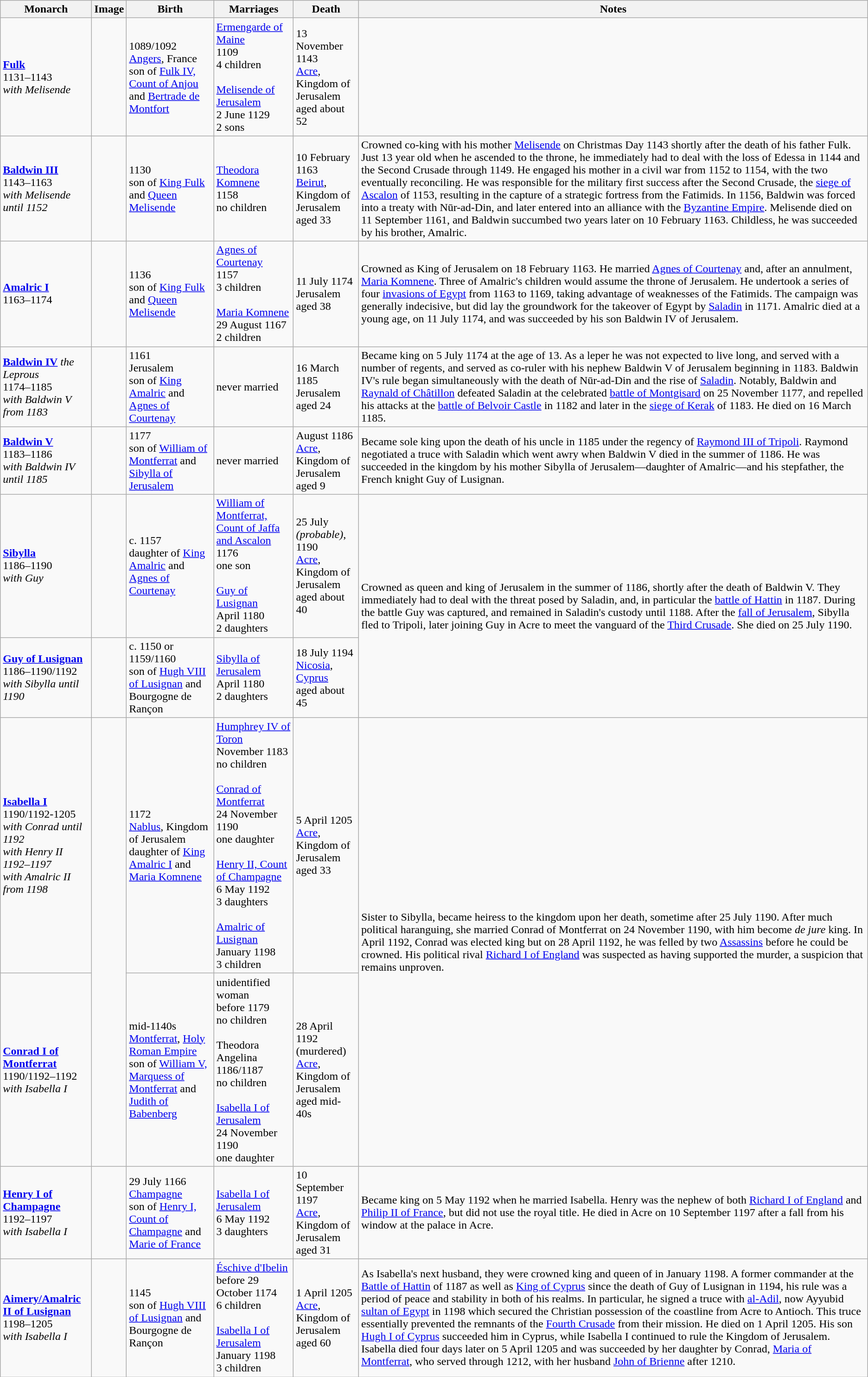<table class="wikitable">
<tr>
<th>Monarch</th>
<th>Image</th>
<th>Birth</th>
<th>Marriages</th>
<th>Death</th>
<th>Notes</th>
</tr>
<tr>
<td><strong><a href='#'>Fulk</a></strong><br>1131–1143<br><em>with Melisende</em></td>
<td></td>
<td>1089/1092<br><a href='#'>Angers</a>, France<br>son of <a href='#'>Fulk IV, Count of Anjou</a> and <a href='#'>Bertrade de Montfort</a></td>
<td><a href='#'>Ermengarde of Maine</a><br>1109<br>4 children<br><br><a href='#'>Melisende of Jerusalem</a><br>2 June 1129<br>2 sons</td>
<td>13 November 1143<br><a href='#'>Acre</a>, Kingdom of Jerusalem<br>aged about 52</td>
<td></td>
</tr>
<tr>
<td><strong><a href='#'>Baldwin III</a></strong><br>1143–1163<br><em>with Melisende until 1152</em></td>
<td></td>
<td>1130<br>son of <a href='#'>King Fulk</a> and <a href='#'>Queen Melisende</a></td>
<td><a href='#'>Theodora Komnene</a><br>1158<br>no children</td>
<td>10 February 1163<br><a href='#'>Beirut</a>, Kingdom of Jerusalem<br> aged 33</td>
<td>Crowned co-king with his mother <a href='#'>Melisende</a> on Christmas Day 1143 shortly after the death of his father Fulk. Just 13 year old when he ascended to the throne, he immediately had to deal with the loss of Edessa in 1144 and the Second Crusade through 1149. He engaged his mother in a civil war from 1152 to 1154, with the two eventually reconciling. He was responsible for the military first success after the Second Crusade, the <a href='#'>siege of Ascalon</a> of 1153, resulting in the capture of a strategic fortress from the Fatimids. In 1156, Baldwin was forced into a treaty with Nūr-ad-Din, and later entered into an alliance with the <a href='#'>Byzantine Empire</a>. Melisende died on 11 September 1161, and Baldwin succumbed two years later on 10 February 1163. Childless, he was succeeded by his brother, Amalric.</td>
</tr>
<tr>
<td><strong><a href='#'>Amalric I</a></strong><br>1163–1174</td>
<td></td>
<td>1136<br>son of <a href='#'>King Fulk</a> and <a href='#'>Queen Melisende</a></td>
<td><a href='#'>Agnes of Courtenay</a><br>1157<br>3 children<br><br><a href='#'>Maria Komnene</a><br>29 August 1167<br>2 children</td>
<td>11 July 1174<br>Jerusalem<br>aged 38</td>
<td>Crowned as King of Jerusalem on 18 February 1163. He married <a href='#'>Agnes of Courtenay</a> and, after an annulment, <a href='#'>Maria Komnene</a>. Three of Amalric's children would assume the throne of Jerusalem. He undertook a series of four <a href='#'>invasions of Egypt</a> from 1163 to 1169, taking advantage of weaknesses of the Fatimids. The campaign was generally indecisive, but did lay the groundwork for the takeover of Egypt by <a href='#'>Saladin</a> in 1171. Amalric died at a young age, on 11 July 1174, and was succeeded by his son Baldwin IV of Jerusalem.</td>
</tr>
<tr>
<td><strong><a href='#'>Baldwin IV</a></strong> <em>the Leprous</em><br>1174–1185<br><em>with Baldwin V from 1183</em></td>
<td></td>
<td>1161<br>Jerusalem<br>son of <a href='#'>King Amalric</a> and <a href='#'>Agnes of Courtenay</a></td>
<td>never married</td>
<td>16 March 1185<br>Jerusalem<br>aged 24 </td>
<td>Became king on 5 July 1174 at the age of 13. As a leper he was not expected to live long, and served with a number of regents, and served as co-ruler with his nephew Baldwin V of Jerusalem beginning in 1183. Baldwin IV's rule began simultaneously with the death of Nūr-ad-Din and the rise of <a href='#'>Saladin</a>. Notably, Baldwin and <a href='#'>Raynald of Châtillon</a> defeated Saladin at the celebrated <a href='#'>battle of Montgisard</a> on 25 November 1177, and repelled his attacks at the <a href='#'>battle of Belvoir Castle</a> in 1182 and later in the <a href='#'>siege of Kerak</a> of 1183. He died on 16 March 1185.</td>
</tr>
<tr>
<td><strong><a href='#'>Baldwin V</a></strong><br>1183–1186<br><em>with Baldwin IV until 1185</em></td>
<td></td>
<td>1177<br>son of <a href='#'>William of Montferrat</a> and <a href='#'>Sibylla of Jerusalem</a></td>
<td>never married</td>
<td>August 1186<br><a href='#'>Acre</a>, Kingdom of Jerusalem<br>aged 9</td>
<td>Became sole king upon the death of his uncle in 1185 under the regency of <a href='#'>Raymond III of Tripoli</a>. Raymond negotiated a truce with Saladin which went awry when Baldwin V died in the summer of 1186. He was succeeded in the kingdom by his mother Sibylla of Jerusalem—daughter of Amalric—and his stepfather, the French knight Guy of Lusignan.</td>
</tr>
<tr>
<td><strong><a href='#'>Sibylla</a></strong><br>1186–1190<br><em>with Guy</em></td>
<td></td>
<td>c. 1157<br>daughter of <a href='#'>King Amalric</a> and <a href='#'>Agnes of Courtenay</a></td>
<td><a href='#'>William of Montferrat, Count of Jaffa and Ascalon</a><br>1176<br>one son<br><br><a href='#'>Guy of Lusignan</a><br>April 1180<br>2 daughters</td>
<td>25 July <em>(probable)</em>, 1190<br><a href='#'>Acre</a>, Kingdom of Jerusalem<br>aged about 40</td>
<td rowspan="2">Crowned as queen and king of Jerusalem in the summer of 1186, shortly after the death of Baldwin V. They immediately had to deal with the threat posed by Saladin, and, in particular the <a href='#'>battle of Hattin</a> in 1187. During the battle Guy was captured, and remained in Saladin's custody until 1188. After the <a href='#'>fall of Jerusalem</a>, Sibylla fled to Tripoli, later joining Guy in Acre to meet the vanguard of the <a href='#'>Third Crusade</a>. She died on 25 July 1190.</td>
</tr>
<tr>
<td><strong><a href='#'>Guy of Lusignan</a></strong><br>1186–1190/1192<br><em>with Sibylla until 1190</em></td>
<td></td>
<td>c. 1150 or 1159/1160<br>son of <a href='#'>Hugh VIII of Lusignan</a> and Bourgogne de Rançon</td>
<td><a href='#'>Sibylla of Jerusalem</a><br>April 1180<br>2 daughters</td>
<td>18 July 1194<br><a href='#'>Nicosia</a>, <a href='#'>Cyprus</a><br>aged about 45</td>
</tr>
<tr>
<td><strong><a href='#'>Isabella I</a></strong><br>1190/1192-1205<br><em>with Conrad until 1192<br>with Henry II 1192–1197<br>with Amalric II from 1198</em></td>
<td rowspan="2"></td>
<td>1172<br><a href='#'>Nablus</a>, Kingdom of Jerusalem<br>daughter of <a href='#'>King Amalric I</a> and <a href='#'>Maria Komnene</a></td>
<td><a href='#'>Humphrey IV of Toron</a><br>November 1183<br>no children<br><br><a href='#'>Conrad of Montferrat</a><br>24 November 1190<br>one daughter<br><br><a href='#'>Henry II, Count of Champagne</a><br>6 May 1192<br>3 daughters<br><br><a href='#'>Amalric of Lusignan</a><br>January 1198<br>3 children</td>
<td>5 April 1205<br><a href='#'>Acre</a>, Kingdom of Jerusalem<br>aged 33</td>
<td rowspan="2">Sister to Sibylla, became heiress to the kingdom upon her death, sometime after 25 July 1190. After much political haranguing, she married Conrad of Montferrat on 24 November 1190, with him become <em>de jure</em> king. In April 1192, Conrad was elected king but on 28 April 1192, he was felled by two <a href='#'>Assassins</a> before he could be crowned. His political rival <a href='#'>Richard I of England</a> was suspected as having supported the murder, a suspicion that remains unproven.</td>
</tr>
<tr>
<td><strong><a href='#'>Conrad I of Montferrat</a></strong><br>1190/1192–1192<br><em>with Isabella I</em></td>
<td>mid-1140s<br><a href='#'>Montferrat</a>, <a href='#'>Holy Roman Empire</a><br>son of <a href='#'>William V, Marquess of Montferrat</a> and <a href='#'>Judith of Babenberg</a></td>
<td>unidentified woman<br>before 1179<br>no children<br><br>Theodora Angelina<br>1186/1187<br>no children<br><br><a href='#'>Isabella I of Jerusalem</a><br>24 November 1190<br>one daughter</td>
<td>28 April 1192 (murdered)<br><a href='#'>Acre</a>, Kingdom of Jerusalem<br>aged mid-40s</td>
</tr>
<tr>
<td><strong><a href='#'>Henry I of Champagne</a></strong><br>1192–1197<br><em>with Isabella I</em></td>
<td></td>
<td>29 July 1166<br><a href='#'>Champagne</a><br>son of <a href='#'>Henry I, Count of Champagne</a> and <a href='#'>Marie of France</a></td>
<td><a href='#'>Isabella I of Jerusalem</a><br>6 May 1192<br>3 daughters</td>
<td>10 September 1197<br><a href='#'>Acre</a>, Kingdom of Jerusalem<br>aged 31</td>
<td>Became king on 5 May 1192 when he married Isabella. Henry was the nephew of both <a href='#'>Richard I of England</a> and <a href='#'>Philip II of France</a>, but did not use the royal title. He died in Acre on 10 September 1197 after a fall from his window at the palace in Acre.</td>
</tr>
<tr>
<td><strong><a href='#'>Aimery/Amalric II of Lusignan</a></strong><br>1198–1205<br><em>with Isabella I</em></td>
<td></td>
<td>1145<br>son of <a href='#'>Hugh VIII of Lusignan</a> and Bourgogne de Rançon</td>
<td><a href='#'>Éschive d'Ibelin</a><br>before 29 October 1174<br>6 children<br><br><a href='#'>Isabella I of Jerusalem</a><br>January 1198<br>3 children</td>
<td>1 April 1205<br><a href='#'>Acre</a>, Kingdom of Jerusalem<br>aged 60</td>
<td>As Isabella's next husband, they were crowned king and queen of in January 1198. A former commander at the <a href='#'>Battle of Hattin</a> of 1187 as well as <a href='#'>King of Cyprus</a> since the death of Guy of Lusignan in 1194, his rule was a period of peace and stability in both of his realms.  In particular, he signed a truce with <a href='#'>al-Adil</a>, now Ayyubid <a href='#'>sultan of Egypt</a> in 1198 which secured the Christian possession of the coastline from Acre to Antioch. This truce essentially prevented the remnants of the <a href='#'>Fourth Crusade</a> from their mission. He died on 1 April 1205. His son <a href='#'>Hugh I of Cyprus</a> succeeded him in Cyprus, while Isabella I continued to rule the Kingdom of Jerusalem. Isabella died four days later on 5 April 1205 and was succeeded by her daughter by Conrad, <a href='#'>Maria of Montferrat</a>, who served through 1212, with her husband <a href='#'>John of Brienne</a> after 1210.</td>
</tr>
</table>
